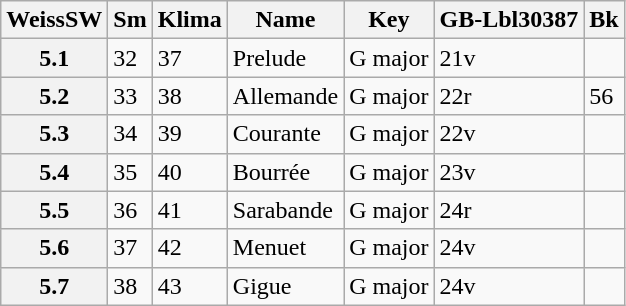<table border="1" class="wikitable sortable">
<tr>
<th data-sort-type="number">WeissSW</th>
<th>Sm</th>
<th>Klima</th>
<th class="unsortable">Name</th>
<th class="unsortable">Key</th>
<th>GB-Lbl30387</th>
<th>Bk</th>
</tr>
<tr>
<th data-sort-value="1">5.1</th>
<td>32</td>
<td>37</td>
<td>Prelude</td>
<td>G major</td>
<td>21v</td>
<td></td>
</tr>
<tr>
<th data-sort-value="2">5.2</th>
<td>33</td>
<td>38</td>
<td>Allemande</td>
<td>G major</td>
<td>22r</td>
<td>56</td>
</tr>
<tr>
<th data-sort-value="3">5.3</th>
<td>34</td>
<td>39</td>
<td>Courante</td>
<td>G major</td>
<td>22v</td>
<td></td>
</tr>
<tr>
<th data-sort-value="4">5.4</th>
<td>35</td>
<td>40</td>
<td>Bourrée</td>
<td>G major</td>
<td>23v</td>
<td></td>
</tr>
<tr>
<th data-sort-value="5">5.5</th>
<td>36</td>
<td>41</td>
<td>Sarabande</td>
<td>G major</td>
<td>24r</td>
<td></td>
</tr>
<tr>
<th data-sort-value="6">5.6</th>
<td>37</td>
<td>42</td>
<td>Menuet</td>
<td>G major</td>
<td>24v</td>
<td></td>
</tr>
<tr>
<th data-sort-value="7">5.7</th>
<td>38</td>
<td>43</td>
<td>Gigue</td>
<td>G major</td>
<td>24v</td>
<td></td>
</tr>
</table>
